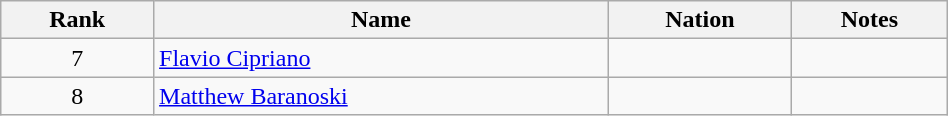<table class="wikitable sortable" style="text-align:center" width=50%>
<tr>
<th>Rank</th>
<th>Name</th>
<th>Nation</th>
<th>Notes</th>
</tr>
<tr>
<td>7</td>
<td align=left><a href='#'>Flavio Cipriano</a></td>
<td align=left></td>
<td></td>
</tr>
<tr>
<td>8</td>
<td align=left><a href='#'>Matthew Baranoski</a></td>
<td align=left></td>
<td></td>
</tr>
</table>
